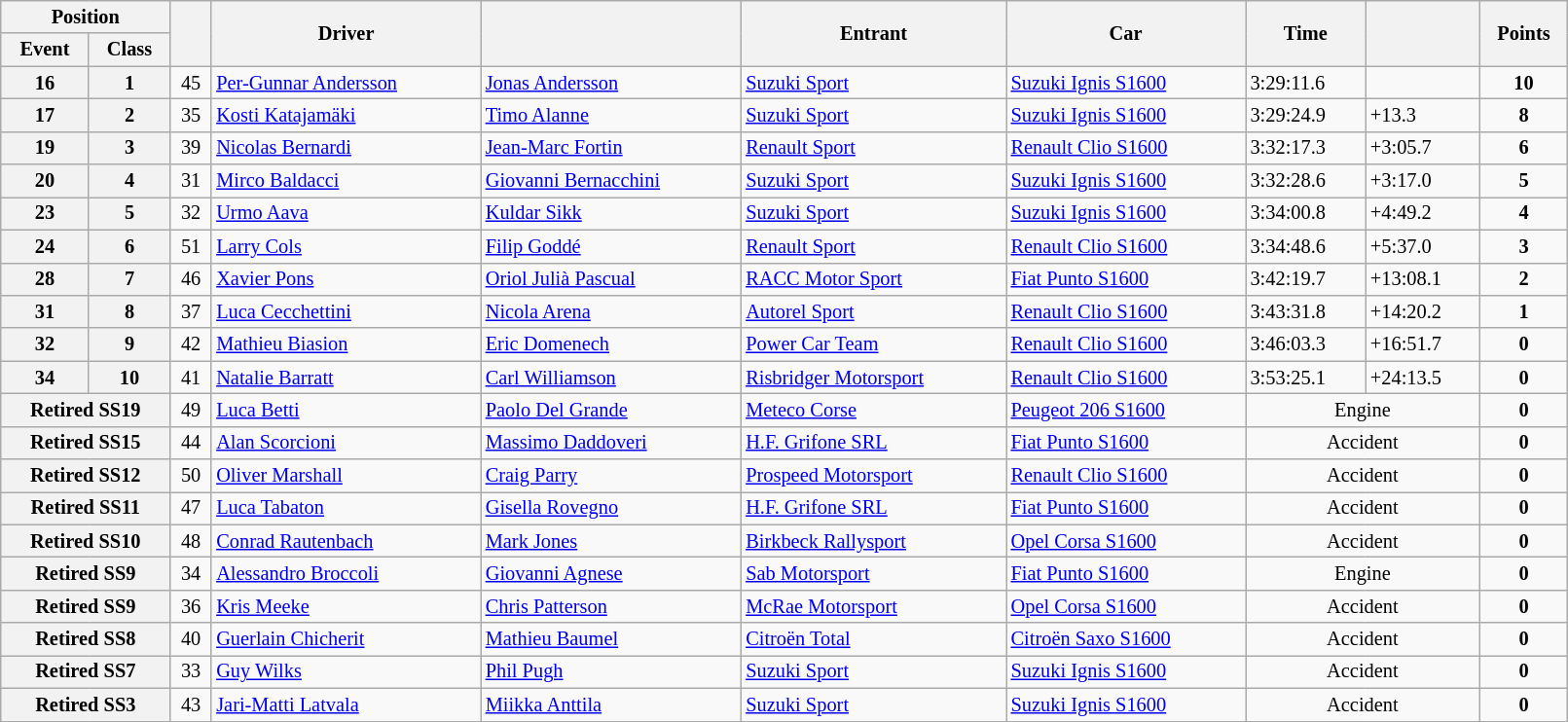<table class="wikitable" width=85% style="font-size: 85%;">
<tr>
<th colspan="2">Position</th>
<th rowspan="2"></th>
<th rowspan="2">Driver</th>
<th rowspan="2"></th>
<th rowspan="2">Entrant</th>
<th rowspan="2">Car</th>
<th rowspan="2">Time</th>
<th rowspan="2"></th>
<th rowspan="2">Points</th>
</tr>
<tr>
<th>Event</th>
<th>Class</th>
</tr>
<tr>
<th>16</th>
<th>1</th>
<td align="center">45</td>
<td> <a href='#'>Per-Gunnar Andersson</a></td>
<td> <a href='#'>Jonas Andersson</a></td>
<td> <a href='#'>Suzuki Sport</a></td>
<td><a href='#'>Suzuki Ignis S1600</a></td>
<td>3:29:11.6</td>
<td></td>
<td align="center"><strong>10</strong></td>
</tr>
<tr>
<th>17</th>
<th>2</th>
<td align="center">35</td>
<td> <a href='#'>Kosti Katajamäki</a></td>
<td> <a href='#'>Timo Alanne</a></td>
<td> <a href='#'>Suzuki Sport</a></td>
<td><a href='#'>Suzuki Ignis S1600</a></td>
<td>3:29:24.9</td>
<td>+13.3</td>
<td align="center"><strong>8</strong></td>
</tr>
<tr>
<th>19</th>
<th>3</th>
<td align="center">39</td>
<td> <a href='#'>Nicolas Bernardi</a></td>
<td> <a href='#'>Jean-Marc Fortin</a></td>
<td> <a href='#'>Renault Sport</a></td>
<td><a href='#'>Renault Clio S1600</a></td>
<td>3:32:17.3</td>
<td>+3:05.7</td>
<td align="center"><strong>6</strong></td>
</tr>
<tr>
<th>20</th>
<th>4</th>
<td align="center">31</td>
<td> <a href='#'>Mirco Baldacci</a></td>
<td> <a href='#'>Giovanni Bernacchini</a></td>
<td> <a href='#'>Suzuki Sport</a></td>
<td><a href='#'>Suzuki Ignis S1600</a></td>
<td>3:32:28.6</td>
<td>+3:17.0</td>
<td align="center"><strong>5</strong></td>
</tr>
<tr>
<th>23</th>
<th>5</th>
<td align="center">32</td>
<td> <a href='#'>Urmo Aava</a></td>
<td> <a href='#'>Kuldar Sikk</a></td>
<td> <a href='#'>Suzuki Sport</a></td>
<td><a href='#'>Suzuki Ignis S1600</a></td>
<td>3:34:00.8</td>
<td>+4:49.2</td>
<td align="center"><strong>4</strong></td>
</tr>
<tr>
<th>24</th>
<th>6</th>
<td align="center">51</td>
<td> <a href='#'>Larry Cols</a></td>
<td> <a href='#'>Filip Goddé</a></td>
<td> <a href='#'>Renault Sport</a></td>
<td><a href='#'>Renault Clio S1600</a></td>
<td>3:34:48.6</td>
<td>+5:37.0</td>
<td align="center"><strong>3</strong></td>
</tr>
<tr>
<th>28</th>
<th>7</th>
<td align="center">46</td>
<td> <a href='#'>Xavier Pons</a></td>
<td> <a href='#'>Oriol Julià Pascual</a></td>
<td> <a href='#'>RACC Motor Sport</a></td>
<td><a href='#'>Fiat Punto S1600</a></td>
<td>3:42:19.7</td>
<td>+13:08.1</td>
<td align="center"><strong>2</strong></td>
</tr>
<tr>
<th>31</th>
<th>8</th>
<td align="center">37</td>
<td> <a href='#'>Luca Cecchettini</a></td>
<td> <a href='#'>Nicola Arena</a></td>
<td> <a href='#'>Autorel Sport</a></td>
<td><a href='#'>Renault Clio S1600</a></td>
<td>3:43:31.8</td>
<td>+14:20.2</td>
<td align="center"><strong>1</strong></td>
</tr>
<tr>
<th>32</th>
<th>9</th>
<td align="center">42</td>
<td> <a href='#'>Mathieu Biasion</a></td>
<td> <a href='#'>Eric Domenech</a></td>
<td> <a href='#'>Power Car Team</a></td>
<td><a href='#'>Renault Clio S1600</a></td>
<td>3:46:03.3</td>
<td>+16:51.7</td>
<td align="center"><strong>0</strong></td>
</tr>
<tr>
<th>34</th>
<th>10</th>
<td align="center">41</td>
<td> <a href='#'>Natalie Barratt</a></td>
<td> <a href='#'>Carl Williamson</a></td>
<td> <a href='#'>Risbridger Motorsport</a></td>
<td><a href='#'>Renault Clio S1600</a></td>
<td>3:53:25.1</td>
<td>+24:13.5</td>
<td align="center"><strong>0</strong></td>
</tr>
<tr>
<th colspan="2">Retired SS19</th>
<td align="center">49</td>
<td> <a href='#'>Luca Betti</a></td>
<td> <a href='#'>Paolo Del Grande</a></td>
<td> <a href='#'>Meteco Corse</a></td>
<td><a href='#'>Peugeot 206 S1600</a></td>
<td align="center" colspan="2">Engine</td>
<td align="center"><strong>0</strong></td>
</tr>
<tr>
<th colspan="2">Retired SS15</th>
<td align="center">44</td>
<td> <a href='#'>Alan Scorcioni</a></td>
<td> <a href='#'>Massimo Daddoveri</a></td>
<td> <a href='#'>H.F. Grifone SRL</a></td>
<td><a href='#'>Fiat Punto S1600</a></td>
<td align="center" colspan="2">Accident</td>
<td align="center"><strong>0</strong></td>
</tr>
<tr>
<th colspan="2">Retired SS12</th>
<td align="center">50</td>
<td> <a href='#'>Oliver Marshall</a></td>
<td> <a href='#'>Craig Parry</a></td>
<td> <a href='#'>Prospeed Motorsport</a></td>
<td><a href='#'>Renault Clio S1600</a></td>
<td align="center" colspan="2">Accident</td>
<td align="center"><strong>0</strong></td>
</tr>
<tr>
<th colspan="2">Retired SS11</th>
<td align="center">47</td>
<td> <a href='#'>Luca Tabaton</a></td>
<td> <a href='#'>Gisella Rovegno</a></td>
<td> <a href='#'>H.F. Grifone SRL</a></td>
<td><a href='#'>Fiat Punto S1600</a></td>
<td align="center" colspan="2">Accident</td>
<td align="center"><strong>0</strong></td>
</tr>
<tr>
<th colspan="2">Retired SS10</th>
<td align="center">48</td>
<td> <a href='#'>Conrad Rautenbach</a></td>
<td> <a href='#'>Mark Jones</a></td>
<td> <a href='#'>Birkbeck Rallysport</a></td>
<td><a href='#'>Opel Corsa S1600</a></td>
<td align="center" colspan="2">Accident</td>
<td align="center"><strong>0</strong></td>
</tr>
<tr>
<th colspan="2">Retired SS9</th>
<td align="center">34</td>
<td> <a href='#'>Alessandro Broccoli</a></td>
<td> <a href='#'>Giovanni Agnese</a></td>
<td> <a href='#'>Sab Motorsport</a></td>
<td><a href='#'>Fiat Punto S1600</a></td>
<td align="center" colspan="2">Engine</td>
<td align="center"><strong>0</strong></td>
</tr>
<tr>
<th colspan="2">Retired SS9</th>
<td align="center">36</td>
<td> <a href='#'>Kris Meeke</a></td>
<td> <a href='#'>Chris Patterson</a></td>
<td> <a href='#'>McRae Motorsport</a></td>
<td><a href='#'>Opel Corsa S1600</a></td>
<td align="center" colspan="2">Accident</td>
<td align="center"><strong>0</strong></td>
</tr>
<tr>
<th colspan="2">Retired SS8</th>
<td align="center">40</td>
<td> <a href='#'>Guerlain Chicherit</a></td>
<td> <a href='#'>Mathieu Baumel</a></td>
<td> <a href='#'>Citroën Total</a></td>
<td><a href='#'>Citroën Saxo S1600</a></td>
<td align="center" colspan="2">Accident</td>
<td align="center"><strong>0</strong></td>
</tr>
<tr>
<th colspan="2">Retired SS7</th>
<td align="center">33</td>
<td> <a href='#'>Guy Wilks</a></td>
<td> <a href='#'>Phil Pugh</a></td>
<td> <a href='#'>Suzuki Sport</a></td>
<td><a href='#'>Suzuki Ignis S1600</a></td>
<td align="center" colspan="2">Accident</td>
<td align="center"><strong>0</strong></td>
</tr>
<tr>
<th colspan="2">Retired SS3</th>
<td align="center">43</td>
<td> <a href='#'>Jari-Matti Latvala</a></td>
<td> <a href='#'>Miikka Anttila</a></td>
<td> <a href='#'>Suzuki Sport</a></td>
<td><a href='#'>Suzuki Ignis S1600</a></td>
<td align="center" colspan="2">Accident</td>
<td align="center"><strong>0</strong></td>
</tr>
<tr>
</tr>
</table>
